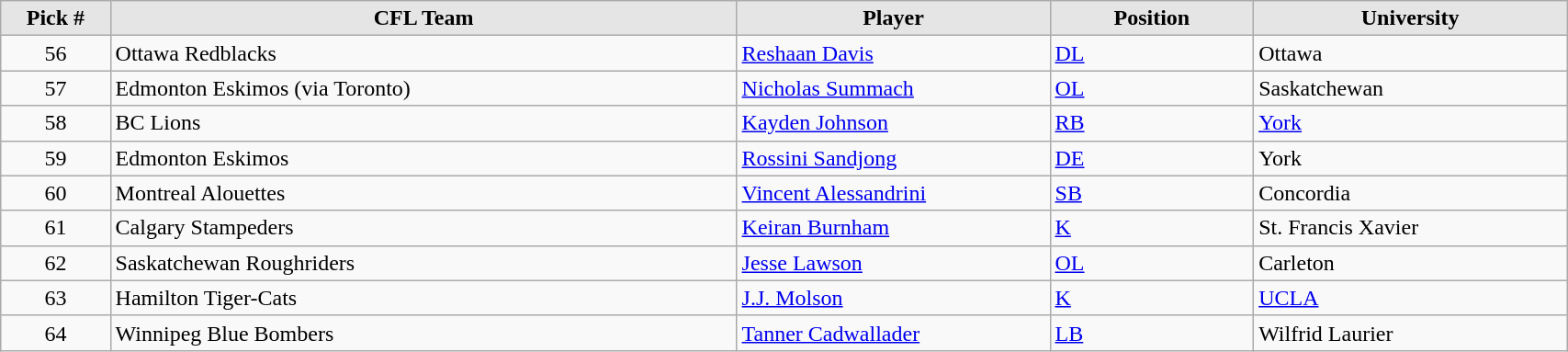<table class="wikitable" style="width: 90%">
<tr>
<th style="background:#E5E5E5;" width=7%>Pick #</th>
<th width=40% style="background:#E5E5E5;">CFL Team</th>
<th width=20% style="background:#E5E5E5;">Player</th>
<th width=13% style="background:#E5E5E5;">Position</th>
<th width=20% style="background:#E5E5E5;">University</th>
</tr>
<tr>
<td align=center>56</td>
<td>Ottawa Redblacks</td>
<td><a href='#'>Reshaan Davis</a></td>
<td><a href='#'>DL</a></td>
<td>Ottawa</td>
</tr>
<tr>
<td align=center>57</td>
<td>Edmonton Eskimos (via Toronto)</td>
<td><a href='#'>Nicholas Summach</a></td>
<td><a href='#'>OL</a></td>
<td>Saskatchewan</td>
</tr>
<tr>
<td align=center>58</td>
<td>BC Lions</td>
<td><a href='#'>Kayden Johnson</a></td>
<td><a href='#'>RB</a></td>
<td><a href='#'>York</a></td>
</tr>
<tr>
<td align=center>59</td>
<td>Edmonton Eskimos</td>
<td><a href='#'>Rossini Sandjong</a></td>
<td><a href='#'>DE</a></td>
<td>York</td>
</tr>
<tr>
<td align=center>60</td>
<td>Montreal Alouettes</td>
<td><a href='#'>Vincent Alessandrini</a></td>
<td><a href='#'>SB</a></td>
<td>Concordia</td>
</tr>
<tr>
<td align=center>61</td>
<td>Calgary Stampeders</td>
<td><a href='#'>Keiran Burnham</a></td>
<td><a href='#'>K</a></td>
<td>St. Francis Xavier</td>
</tr>
<tr>
<td align=center>62</td>
<td>Saskatchewan Roughriders</td>
<td><a href='#'>Jesse Lawson</a></td>
<td><a href='#'>OL</a></td>
<td>Carleton</td>
</tr>
<tr>
<td align=center>63</td>
<td>Hamilton Tiger-Cats</td>
<td><a href='#'>J.J. Molson</a></td>
<td><a href='#'>K</a></td>
<td><a href='#'>UCLA</a></td>
</tr>
<tr>
<td align=center>64</td>
<td>Winnipeg Blue Bombers</td>
<td><a href='#'>Tanner Cadwallader</a></td>
<td><a href='#'>LB</a></td>
<td>Wilfrid Laurier</td>
</tr>
</table>
